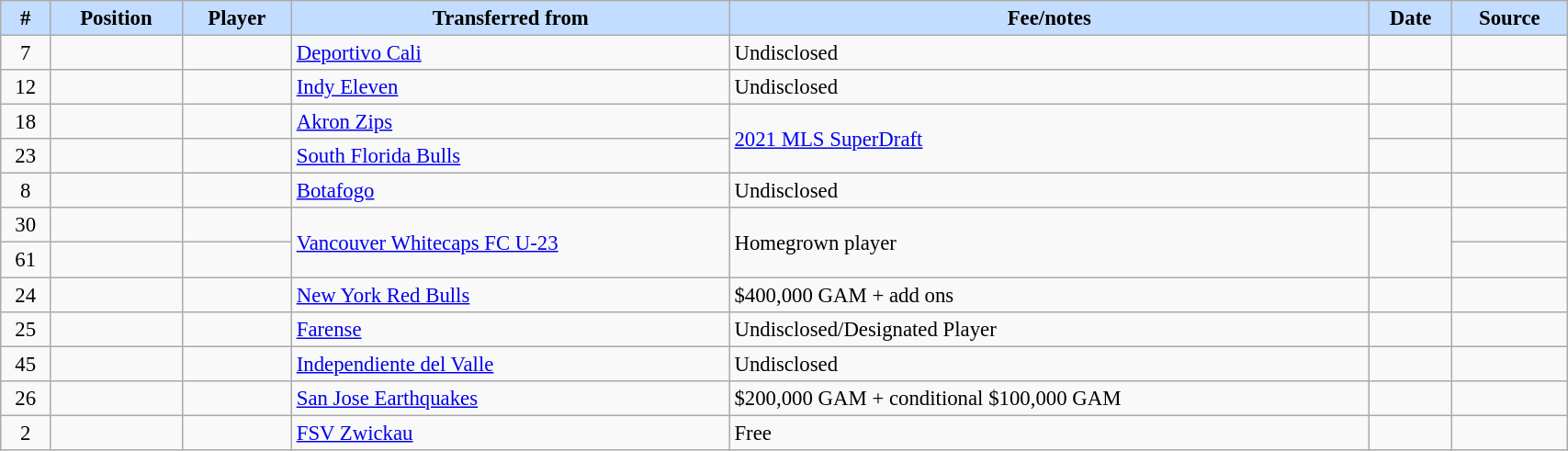<table class="wikitable sortable" style="width:90%; text-align:center; font-size:95%; text-align:left;">
<tr>
<th style="background:#c2ddff;">#</th>
<th style="background:#c2ddff;">Position</th>
<th style="background:#c2ddff;">Player</th>
<th style="background:#c2ddff;">Transferred from</th>
<th style="background:#c2ddff;">Fee/notes</th>
<th style="background:#c2ddff;">Date</th>
<th style="background:#c2ddff;">Source</th>
</tr>
<tr>
<td align=center>7</td>
<td align=center></td>
<td></td>
<td> <a href='#'>Deportivo Cali</a></td>
<td>Undisclosed</td>
<td></td>
<td></td>
</tr>
<tr>
<td align=center>12</td>
<td align=center></td>
<td></td>
<td> <a href='#'>Indy Eleven</a></td>
<td>Undisclosed</td>
<td></td>
<td></td>
</tr>
<tr>
<td align=center>18</td>
<td align=center></td>
<td></td>
<td> <a href='#'>Akron Zips</a></td>
<td rowspan=2><a href='#'>2021 MLS SuperDraft</a></td>
<td></td>
<td></td>
</tr>
<tr>
<td align=center>23</td>
<td align=center></td>
<td></td>
<td> <a href='#'>South Florida Bulls</a></td>
<td></td>
<td></td>
</tr>
<tr>
<td align=center>8</td>
<td align=center></td>
<td></td>
<td> <a href='#'>Botafogo</a></td>
<td>Undisclosed</td>
<td></td>
<td></td>
</tr>
<tr>
<td align=center>30</td>
<td align=center></td>
<td></td>
<td rowspan=2> <a href='#'>Vancouver Whitecaps FC U-23</a></td>
<td rowspan=2>Homegrown player</td>
<td rowspan=2></td>
<td></td>
</tr>
<tr>
<td align=center>61</td>
<td align=center></td>
<td></td>
<td></td>
</tr>
<tr>
<td align=center>24</td>
<td align=center></td>
<td></td>
<td> <a href='#'>New York Red Bulls</a></td>
<td>$400,000 GAM + add ons</td>
<td></td>
<td></td>
</tr>
<tr>
<td align=center>25</td>
<td align=center></td>
<td></td>
<td> <a href='#'>Farense</a></td>
<td>Undisclosed/Designated Player</td>
<td></td>
<td></td>
</tr>
<tr>
<td align=center>45</td>
<td align=center></td>
<td></td>
<td> <a href='#'>Independiente del Valle</a></td>
<td>Undisclosed</td>
<td></td>
<td></td>
</tr>
<tr>
<td align=center>26</td>
<td align=center></td>
<td></td>
<td> <a href='#'>San Jose Earthquakes</a></td>
<td>$200,000 GAM + conditional $100,000 GAM</td>
<td></td>
<td></td>
</tr>
<tr>
<td align=center>2</td>
<td align=center></td>
<td></td>
<td> <a href='#'>FSV Zwickau</a></td>
<td>Free</td>
<td></td>
<td></td>
</tr>
</table>
